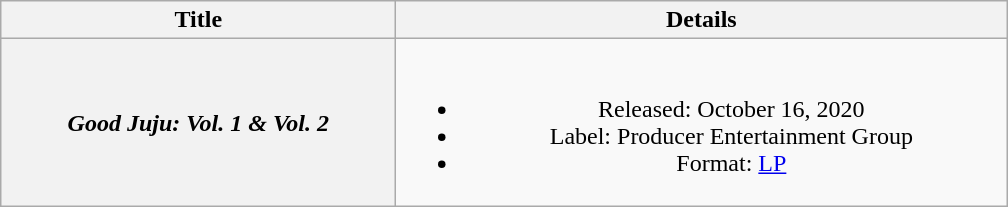<table class="wikitable plainrowheaders" style="text-align:center;">
<tr>
<th style="width:16em;">Title</th>
<th style="width:25em;">Details</th>
</tr>
<tr>
<th scope="row"><em>Good Juju: Vol. 1 & Vol. 2</em></th>
<td><br><ul><li>Released: October 16, 2020</li><li>Label: Producer Entertainment Group</li><li>Format: <a href='#'>LP</a></li></ul></td>
</tr>
</table>
